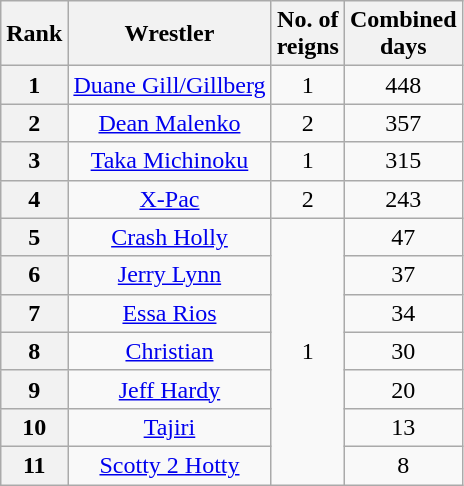<table class="wikitable sortable" style="text-align: center">
<tr>
<th>Rank</th>
<th>Wrestler</th>
<th>No. of<br>reigns</th>
<th>Combined<br>days</th>
</tr>
<tr>
<th>1</th>
<td><a href='#'>Duane Gill/Gillberg</a></td>
<td>1</td>
<td>448</td>
</tr>
<tr>
<th>2</th>
<td><a href='#'>Dean Malenko</a></td>
<td>2</td>
<td>357</td>
</tr>
<tr>
<th>3</th>
<td><a href='#'>Taka Michinoku</a></td>
<td>1</td>
<td>315</td>
</tr>
<tr>
<th>4</th>
<td><a href='#'>X-Pac</a></td>
<td>2</td>
<td>243</td>
</tr>
<tr>
<th>5</th>
<td><a href='#'>Crash Holly</a></td>
<td rowspan=7>1</td>
<td>47</td>
</tr>
<tr>
<th>6</th>
<td><a href='#'>Jerry Lynn</a></td>
<td>37</td>
</tr>
<tr>
<th>7</th>
<td><a href='#'>Essa Rios</a></td>
<td>34</td>
</tr>
<tr>
<th>8</th>
<td><a href='#'>Christian</a></td>
<td>30</td>
</tr>
<tr>
<th>9</th>
<td><a href='#'>Jeff Hardy</a></td>
<td>20</td>
</tr>
<tr>
<th>10</th>
<td><a href='#'>Tajiri</a></td>
<td>13</td>
</tr>
<tr>
<th>11</th>
<td><a href='#'>Scotty 2 Hotty</a></td>
<td>8</td>
</tr>
</table>
